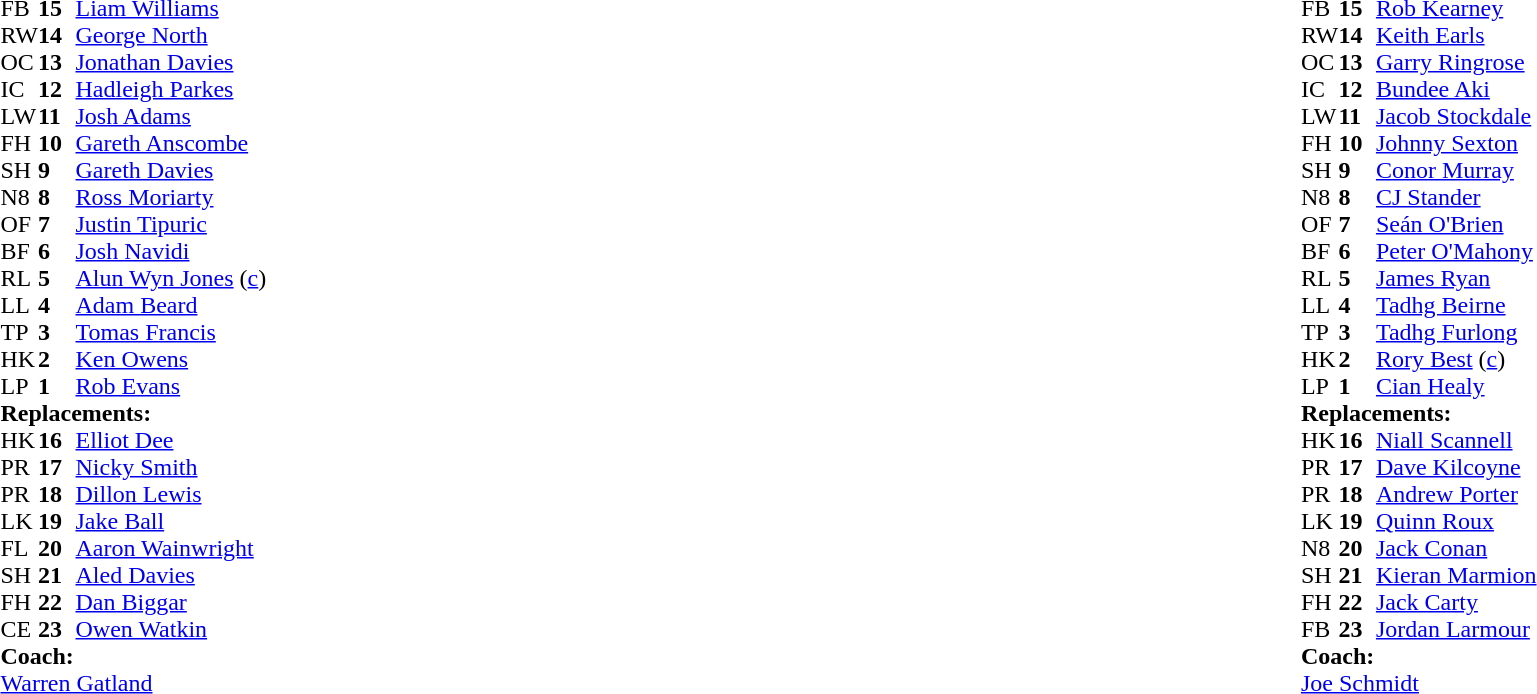<table style="width:100%">
<tr>
<td style="vertical-align:top; width:50%"><br><table cellspacing="0" cellpadding="0">
<tr>
<th width="25"></th>
<th width="25"></th>
</tr>
<tr>
<td>FB</td>
<td><strong>15</strong></td>
<td><a href='#'>Liam Williams</a></td>
</tr>
<tr>
<td>RW</td>
<td><strong>14</strong></td>
<td><a href='#'>George North</a></td>
<td></td>
<td></td>
</tr>
<tr>
<td>OC</td>
<td><strong>13</strong></td>
<td><a href='#'>Jonathan Davies</a></td>
</tr>
<tr>
<td>IC</td>
<td><strong>12</strong></td>
<td><a href='#'>Hadleigh Parkes</a></td>
<td></td>
<td></td>
</tr>
<tr>
<td>LW</td>
<td><strong>11</strong></td>
<td><a href='#'>Josh Adams</a></td>
</tr>
<tr>
<td>FH</td>
<td><strong>10</strong></td>
<td><a href='#'>Gareth Anscombe</a></td>
</tr>
<tr>
<td>SH</td>
<td><strong>9</strong></td>
<td><a href='#'>Gareth Davies</a></td>
<td></td>
<td></td>
</tr>
<tr>
<td>N8</td>
<td><strong>8</strong></td>
<td><a href='#'>Ross Moriarty</a></td>
<td></td>
<td></td>
</tr>
<tr>
<td>OF</td>
<td><strong>7</strong></td>
<td><a href='#'>Justin Tipuric</a></td>
</tr>
<tr>
<td>BF</td>
<td><strong>6</strong></td>
<td><a href='#'>Josh Navidi</a></td>
</tr>
<tr>
<td>RL</td>
<td><strong>5</strong></td>
<td><a href='#'>Alun Wyn Jones</a> (<a href='#'>c</a>)</td>
</tr>
<tr>
<td>LL</td>
<td><strong>4</strong></td>
<td><a href='#'>Adam Beard</a></td>
<td></td>
<td></td>
</tr>
<tr>
<td>TP</td>
<td><strong>3</strong></td>
<td><a href='#'>Tomas Francis</a></td>
<td></td>
<td></td>
</tr>
<tr>
<td>HK</td>
<td><strong>2</strong></td>
<td><a href='#'>Ken Owens</a></td>
<td></td>
<td></td>
</tr>
<tr>
<td>LP</td>
<td><strong>1</strong></td>
<td><a href='#'>Rob Evans</a></td>
<td></td>
<td></td>
</tr>
<tr>
<td colspan=3><strong>Replacements:</strong></td>
</tr>
<tr>
<td>HK</td>
<td><strong>16</strong></td>
<td><a href='#'>Elliot Dee</a></td>
<td></td>
<td></td>
</tr>
<tr>
<td>PR</td>
<td><strong>17</strong></td>
<td><a href='#'>Nicky Smith</a></td>
<td></td>
<td></td>
</tr>
<tr>
<td>PR</td>
<td><strong>18</strong></td>
<td><a href='#'>Dillon Lewis</a></td>
<td></td>
<td></td>
</tr>
<tr>
<td>LK</td>
<td><strong>19</strong></td>
<td><a href='#'>Jake Ball</a></td>
<td></td>
<td></td>
</tr>
<tr>
<td>FL</td>
<td><strong>20</strong></td>
<td><a href='#'>Aaron Wainwright</a></td>
<td></td>
<td></td>
</tr>
<tr>
<td>SH</td>
<td><strong>21</strong></td>
<td><a href='#'>Aled Davies</a></td>
<td></td>
<td></td>
</tr>
<tr>
<td>FH</td>
<td><strong>22</strong></td>
<td><a href='#'>Dan Biggar</a></td>
<td></td>
<td></td>
</tr>
<tr>
<td>CE</td>
<td><strong>23</strong></td>
<td><a href='#'>Owen Watkin</a></td>
<td></td>
<td></td>
</tr>
<tr>
<td colspan="3"><strong>Coach:</strong></td>
</tr>
<tr>
<td colspan="4"><a href='#'>Warren Gatland</a></td>
</tr>
</table>
</td>
<td style="vertical-align:top"></td>
<td style="vertical-align:top; width:50%"><br><table cellspacing="0" cellpadding="0" style="margin:auto">
<tr>
<th width="25"></th>
<th width="25"></th>
</tr>
<tr>
<td>FB</td>
<td><strong>15</strong></td>
<td><a href='#'>Rob Kearney</a></td>
<td></td>
<td></td>
</tr>
<tr>
<td>RW</td>
<td><strong>14</strong></td>
<td><a href='#'>Keith Earls</a></td>
</tr>
<tr>
<td>OC</td>
<td><strong>13</strong></td>
<td><a href='#'>Garry Ringrose</a></td>
</tr>
<tr>
<td>IC</td>
<td><strong>12</strong></td>
<td><a href='#'>Bundee Aki</a></td>
</tr>
<tr>
<td>LW</td>
<td><strong>11</strong></td>
<td><a href='#'>Jacob Stockdale</a></td>
</tr>
<tr>
<td>FH</td>
<td><strong>10</strong></td>
<td><a href='#'>Johnny Sexton</a></td>
<td></td>
<td></td>
</tr>
<tr>
<td>SH</td>
<td><strong>9</strong></td>
<td><a href='#'>Conor Murray</a></td>
<td></td>
<td></td>
</tr>
<tr>
<td>N8</td>
<td><strong>8</strong></td>
<td><a href='#'>CJ Stander</a></td>
</tr>
<tr>
<td>OF</td>
<td><strong>7</strong></td>
<td><a href='#'>Seán O'Brien</a></td>
<td></td>
<td></td>
</tr>
<tr>
<td>BF</td>
<td><strong>6</strong></td>
<td><a href='#'>Peter O'Mahony</a></td>
</tr>
<tr>
<td>RL</td>
<td><strong>5</strong></td>
<td><a href='#'>James Ryan</a></td>
</tr>
<tr>
<td>LL</td>
<td><strong>4</strong></td>
<td><a href='#'>Tadhg Beirne</a></td>
<td></td>
<td></td>
</tr>
<tr>
<td>TP</td>
<td><strong>3</strong></td>
<td><a href='#'>Tadhg Furlong</a></td>
<td></td>
<td></td>
</tr>
<tr>
<td>HK</td>
<td><strong>2</strong></td>
<td><a href='#'>Rory Best</a> (<a href='#'>c</a>)</td>
<td></td>
<td></td>
</tr>
<tr>
<td>LP</td>
<td><strong>1</strong></td>
<td><a href='#'>Cian Healy</a></td>
<td></td>
<td></td>
</tr>
<tr>
<td colspan=3><strong>Replacements:</strong></td>
</tr>
<tr>
<td>HK</td>
<td><strong>16</strong></td>
<td><a href='#'>Niall Scannell</a></td>
<td></td>
<td></td>
</tr>
<tr>
<td>PR</td>
<td><strong>17</strong></td>
<td><a href='#'>Dave Kilcoyne</a></td>
<td></td>
<td></td>
</tr>
<tr>
<td>PR</td>
<td><strong>18</strong></td>
<td><a href='#'>Andrew Porter</a></td>
<td></td>
<td></td>
</tr>
<tr>
<td>LK</td>
<td><strong>19</strong></td>
<td><a href='#'>Quinn Roux</a></td>
<td></td>
<td></td>
</tr>
<tr>
<td>N8</td>
<td><strong>20</strong></td>
<td><a href='#'>Jack Conan</a></td>
<td></td>
<td></td>
</tr>
<tr>
<td>SH</td>
<td><strong>21</strong></td>
<td><a href='#'>Kieran Marmion</a></td>
<td></td>
<td></td>
</tr>
<tr>
<td>FH</td>
<td><strong>22</strong></td>
<td><a href='#'>Jack Carty</a></td>
<td></td>
<td></td>
</tr>
<tr>
<td>FB</td>
<td><strong>23</strong></td>
<td><a href='#'>Jordan Larmour</a></td>
<td></td>
<td></td>
</tr>
<tr>
<td colspan="3"><strong>Coach:</strong></td>
</tr>
<tr>
<td colspan="4"><a href='#'>Joe Schmidt</a></td>
</tr>
</table>
</td>
</tr>
</table>
